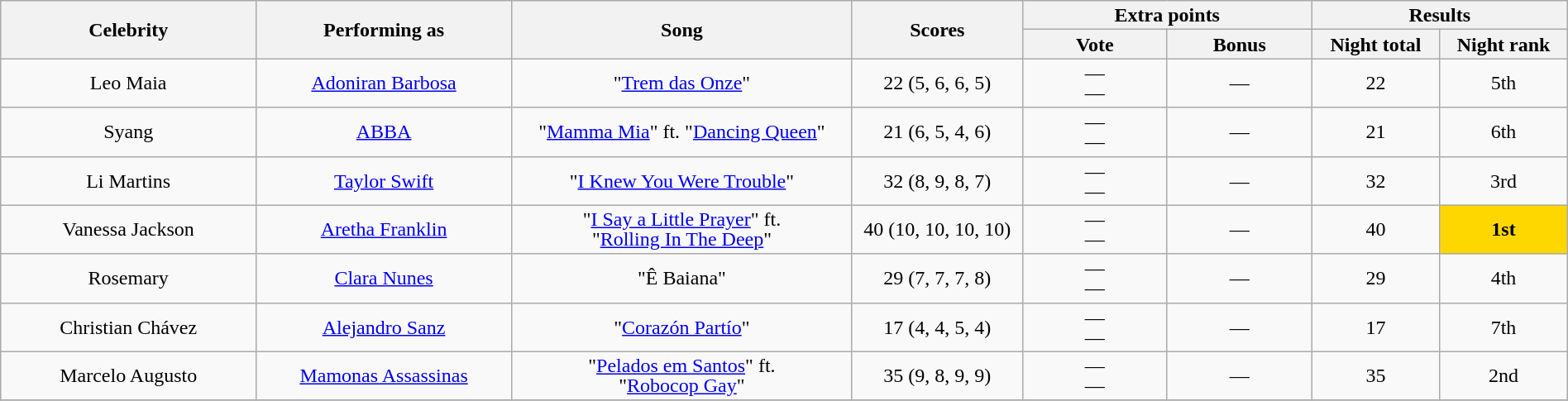<table class="wikitable" style="font-size:100%; line-height:16px; text-align:center" width="100%">
<tr>
<th rowspan="2" style="width:15.0%;">Celebrity</th>
<th rowspan="2" style="width:15.0%;">Performing as</th>
<th rowspan="2" style="width:20.0%;">Song</th>
<th rowspan="2" style="width:10.0%;">Scores</th>
<th colspan="2">Extra points</th>
<th colspan="2">Results</th>
</tr>
<tr>
<th style="width:08.5%;">Vote</th>
<th style="width:08.5%;">Bonus</th>
<th style="width:07.5%;">Night total</th>
<th style="width:07.5%;">Night rank</th>
</tr>
<tr>
<td>Leo Maia</td>
<td><a href='#'>Adoniran Barbosa</a></td>
<td>"<a href='#'>Trem das Onze</a>"</td>
<td>22 (5, 6, 6, 5)</td>
<td>—<br>—</td>
<td>—</td>
<td>22</td>
<td>5th</td>
</tr>
<tr>
<td>Syang</td>
<td><a href='#'>ABBA</a></td>
<td>"<a href='#'>Mamma Mia</a>" ft. "<a href='#'>Dancing Queen</a>"</td>
<td>21 (6, 5, 4, 6)</td>
<td>—<br>—</td>
<td>—</td>
<td>21</td>
<td>6th</td>
</tr>
<tr>
<td>Li Martins</td>
<td><a href='#'>Taylor Swift</a></td>
<td>"<a href='#'>I Knew You Were Trouble</a>"</td>
<td>32 (8, 9, 8, 7)</td>
<td>—<br>—</td>
<td>—</td>
<td>32</td>
<td>3rd</td>
</tr>
<tr>
<td>Vanessa Jackson</td>
<td><a href='#'>Aretha Franklin</a></td>
<td>"<a href='#'>I Say a Little Prayer</a>" ft.<br>"<a href='#'>Rolling In The Deep</a>"</td>
<td>40 (10, 10, 10, 10)</td>
<td>—<br>—</td>
<td>—</td>
<td>40</td>
<td bgcolor="FFD700"><strong>1st</strong></td>
</tr>
<tr>
<td>Rosemary</td>
<td><a href='#'>Clara Nunes</a></td>
<td>"Ê Baiana"</td>
<td>29 (7, 7, 7, 8)</td>
<td>—<br>—</td>
<td>—</td>
<td>29</td>
<td>4th</td>
</tr>
<tr>
<td>Christian Chávez</td>
<td><a href='#'>Alejandro Sanz</a></td>
<td>"<a href='#'>Corazón Partío</a>"</td>
<td>17 (4, 4, 5, 4)</td>
<td>—<br>—</td>
<td>—</td>
<td>17</td>
<td>7th</td>
</tr>
<tr>
<td>Marcelo Augusto</td>
<td><a href='#'>Mamonas Assassinas</a></td>
<td>"<a href='#'>Pelados em Santos</a>" ft.<br>"<a href='#'>Robocop Gay</a>"</td>
<td>35 (9, 8, 9, 9)</td>
<td>—<br>—</td>
<td>—</td>
<td>35</td>
<td>2nd</td>
</tr>
<tr>
</tr>
</table>
